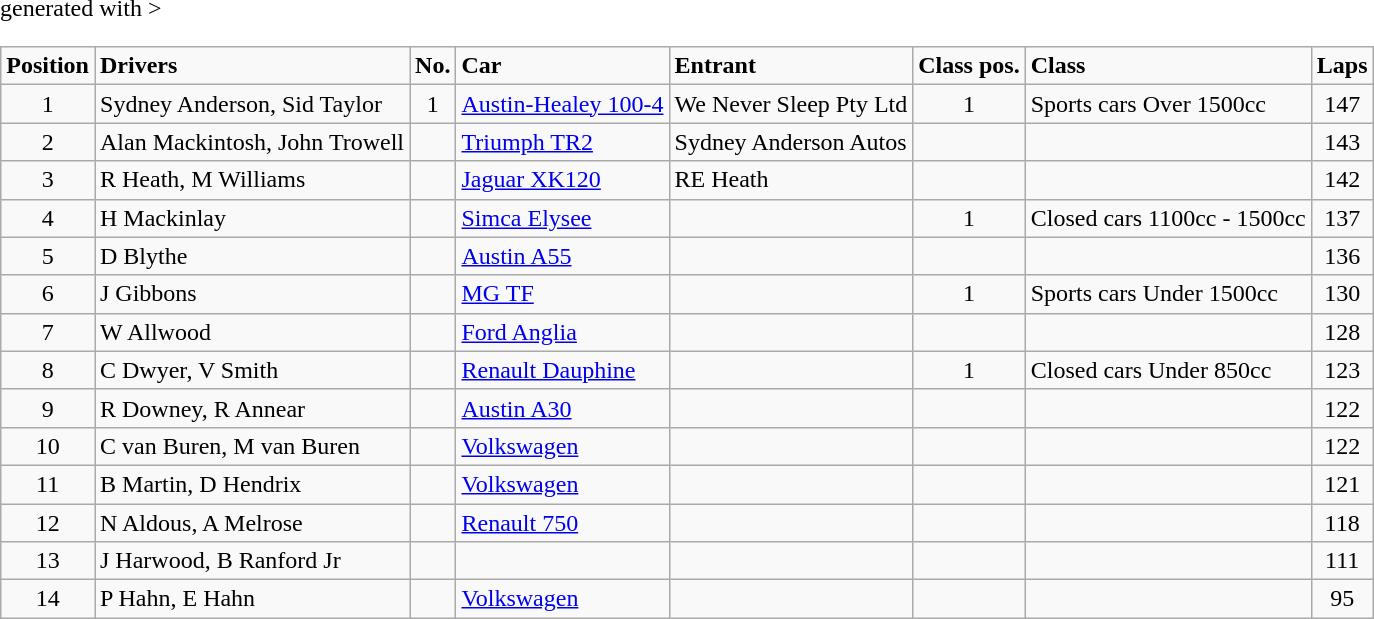<table class="wikitable" <hiddentext>generated with >
<tr style="font-weight:bold">
<td height="14" align="center">Position</td>
<td>Drivers</td>
<td align="center">No.</td>
<td>Car</td>
<td>Entrant</td>
<td>Class pos.</td>
<td>Class</td>
<td align="center">Laps</td>
</tr>
<tr>
<td height="14" align="center">1</td>
<td>Sydney Anderson, Sid Taylor</td>
<td align="center">1</td>
<td><a href='#'>Austin-Healey 100-4</a></td>
<td>We Never Sleep Pty Ltd</td>
<td align="center">1</td>
<td>Sports cars Over 1500cc</td>
<td align="center">147</td>
</tr>
<tr>
<td height="14" align="center">2</td>
<td>Alan Mackintosh, John Trowell</td>
<td align="center"> </td>
<td><a href='#'>Triumph TR2</a></td>
<td>Sydney Anderson Autos</td>
<td> </td>
<td> </td>
<td align="center">143</td>
</tr>
<tr>
<td height="14" align="center">3</td>
<td>R Heath, M Williams</td>
<td align="center"> </td>
<td><a href='#'>Jaguar XK120</a></td>
<td>RE Heath</td>
<td> </td>
<td> </td>
<td align="center">142</td>
</tr>
<tr>
<td height="14" align="center">4</td>
<td>H Mackinlay</td>
<td align="center"> </td>
<td><a href='#'>Simca Elysee</a></td>
<td> </td>
<td align="center">1</td>
<td>Closed cars 1100cc - 1500cc</td>
<td align="center">137</td>
</tr>
<tr>
<td height="14" align="center">5</td>
<td>D Blythe</td>
<td align="center"> </td>
<td><a href='#'>Austin A55</a></td>
<td> </td>
<td> </td>
<td> </td>
<td align="center">136</td>
</tr>
<tr>
<td height="14" align="center">6</td>
<td>J Gibbons</td>
<td align="center"> </td>
<td><a href='#'>MG TF</a></td>
<td> </td>
<td align="center">1</td>
<td>Sports cars Under 1500cc</td>
<td align="center">130</td>
</tr>
<tr>
<td height="14" align="center">7</td>
<td>W Allwood</td>
<td align="center"> </td>
<td><a href='#'>Ford Anglia</a></td>
<td> </td>
<td> </td>
<td> </td>
<td align="center">128</td>
</tr>
<tr>
<td height="14" align="center">8</td>
<td>C Dwyer, V Smith</td>
<td align="center"> </td>
<td><a href='#'>Renault Dauphine</a></td>
<td> </td>
<td align="center">1</td>
<td>Closed cars Under 850cc</td>
<td align="center">123</td>
</tr>
<tr>
<td height="14" align="center">9</td>
<td>R Downey, R Annear</td>
<td align="center"> </td>
<td><a href='#'>Austin A30</a></td>
<td> </td>
<td> </td>
<td> </td>
<td align="center">122</td>
</tr>
<tr>
<td height="14" align="center">10</td>
<td>C van Buren, M van Buren</td>
<td align="center"> </td>
<td><a href='#'>Volkswagen</a></td>
<td> </td>
<td> </td>
<td> </td>
<td align="center">122</td>
</tr>
<tr>
<td height="14" align="center">11</td>
<td>B Martin, D Hendrix</td>
<td align="center"> </td>
<td><a href='#'>Volkswagen</a></td>
<td> </td>
<td> </td>
<td> </td>
<td align="center">121</td>
</tr>
<tr>
<td height="14" align="center">12</td>
<td>N Aldous, A Melrose</td>
<td align="center"> </td>
<td><a href='#'>Renault 750</a></td>
<td> </td>
<td> </td>
<td> </td>
<td align="center">118</td>
</tr>
<tr>
<td height="14" align="center">13</td>
<td>J Harwood, B Ranford Jr</td>
<td align="center"> </td>
<td> </td>
<td> </td>
<td> </td>
<td> </td>
<td align="center">111</td>
</tr>
<tr>
<td height="14" align="center">14</td>
<td>P Hahn, E Hahn</td>
<td align="center"> </td>
<td><a href='#'>Volkswagen</a></td>
<td> </td>
<td> </td>
<td> </td>
<td align="center">95</td>
</tr>
</table>
